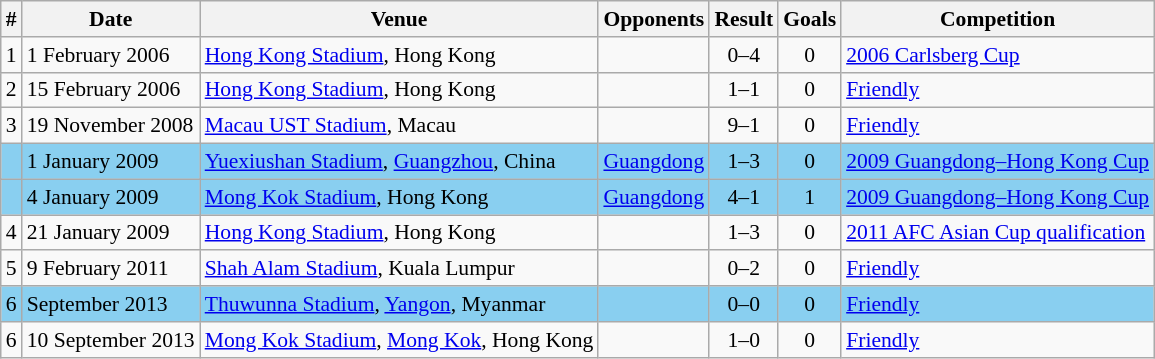<table class="wikitable" style="font-size:90%; text-align: left;">
<tr>
<th>#</th>
<th>Date</th>
<th>Venue</th>
<th>Opponents</th>
<th>Result</th>
<th>Goals</th>
<th>Competition</th>
</tr>
<tr>
<td>1</td>
<td>1 February 2006</td>
<td><a href='#'>Hong Kong Stadium</a>, Hong Kong</td>
<td></td>
<td align="center">0–4</td>
<td align="center">0</td>
<td><a href='#'>2006 Carlsberg Cup</a></td>
</tr>
<tr>
<td>2</td>
<td>15 February 2006</td>
<td><a href='#'>Hong Kong Stadium</a>, Hong Kong</td>
<td></td>
<td align=center>1–1</td>
<td align=center>0</td>
<td><a href='#'>Friendly</a></td>
</tr>
<tr>
<td>3</td>
<td>19 November 2008</td>
<td><a href='#'>Macau UST Stadium</a>, Macau</td>
<td></td>
<td align=center>9–1</td>
<td align=center>0</td>
<td><a href='#'>Friendly</a></td>
</tr>
<tr style="background-color:#89CFF0">
<td></td>
<td>1 January 2009</td>
<td><a href='#'>Yuexiushan Stadium</a>, <a href='#'>Guangzhou</a>, China</td>
<td><a href='#'>Guangdong</a></td>
<td align=center>1–3</td>
<td align=center>0</td>
<td><a href='#'>2009 Guangdong–Hong Kong Cup</a></td>
</tr>
<tr style="background-color:#89CFF0">
<td></td>
<td>4 January 2009</td>
<td><a href='#'>Mong Kok Stadium</a>, Hong Kong</td>
<td><a href='#'>Guangdong</a></td>
<td align=center>4–1</td>
<td align=center>1</td>
<td><a href='#'>2009 Guangdong–Hong Kong Cup</a></td>
</tr>
<tr>
<td>4</td>
<td>21 January 2009</td>
<td><a href='#'>Hong Kong Stadium</a>, Hong Kong</td>
<td></td>
<td align=center>1–3</td>
<td align=center>0</td>
<td><a href='#'>2011 AFC Asian Cup qualification</a></td>
</tr>
<tr>
<td>5</td>
<td>9 February 2011</td>
<td><a href='#'>Shah Alam Stadium</a>, Kuala Lumpur</td>
<td></td>
<td align=center>0–2</td>
<td align=center>0</td>
<td><a href='#'>Friendly</a></td>
</tr>
<tr style="background-color:#89CFF0">
<td>6</td>
<td>September 2013</td>
<td><a href='#'>Thuwunna Stadium</a>, <a href='#'>Yangon</a>, Myanmar</td>
<td></td>
<td align="center">0–0</td>
<td align="center">0</td>
<td><a href='#'>Friendly</a></td>
</tr>
<tr>
<td>6</td>
<td>10 September 2013</td>
<td><a href='#'>Mong Kok Stadium</a>, <a href='#'>Mong Kok</a>, Hong Kong</td>
<td></td>
<td align="center">1–0</td>
<td align="center">0</td>
<td><a href='#'>Friendly</a></td>
</tr>
</table>
